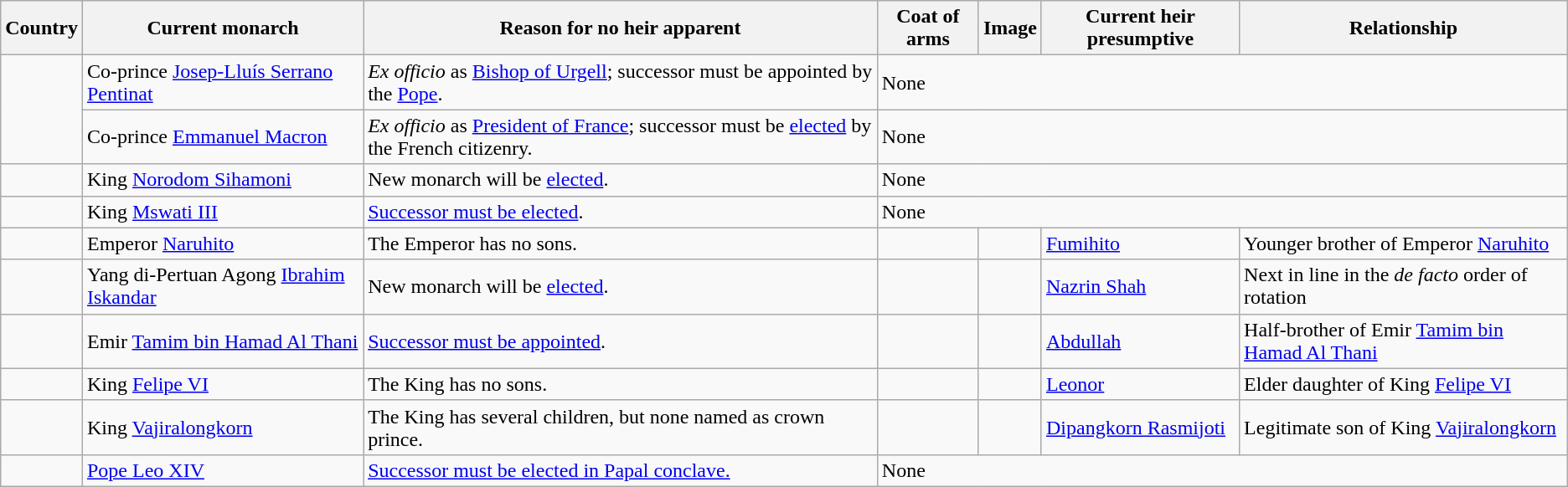<table class="wikitable">
<tr>
<th>Country</th>
<th>Current monarch</th>
<th>Reason for no heir apparent</th>
<th>Coat of arms</th>
<th>Image</th>
<th>Current heir presumptive</th>
<th>Relationship</th>
</tr>
<tr>
<td rowspan=2></td>
<td>Co-prince <a href='#'>Josep-Lluís Serrano Pentinat</a></td>
<td><em>Ex officio</em> as <a href='#'>Bishop of Urgell</a>; successor must be appointed by the <a href='#'>Pope</a>.</td>
<td colspan="4">None</td>
</tr>
<tr>
<td>Co-prince <a href='#'>Emmanuel Macron</a></td>
<td><em>Ex officio</em> as <a href='#'>President of France</a>; successor must be <a href='#'>elected</a> by the French citizenry.</td>
<td colspan="4">None</td>
</tr>
<tr>
<td></td>
<td>King <a href='#'>Norodom Sihamoni</a></td>
<td>New monarch will be <a href='#'>elected</a>.</td>
<td colspan="4">None</td>
</tr>
<tr>
<td></td>
<td>King <a href='#'>Mswati III</a></td>
<td><a href='#'>Successor must be elected</a>.</td>
<td colspan="4">None</td>
</tr>
<tr>
<td></td>
<td>Emperor <a href='#'>Naruhito</a></td>
<td>The Emperor has no sons.</td>
<td></td>
<td></td>
<td><a href='#'>Fumihito</a></td>
<td>Younger brother of Emperor <a href='#'>Naruhito</a></td>
</tr>
<tr>
<td></td>
<td>Yang di-Pertuan Agong <a href='#'>Ibrahim Iskandar</a></td>
<td>New monarch will be <a href='#'>elected</a>.</td>
<td></td>
<td></td>
<td><a href='#'>Nazrin Shah</a></td>
<td>Next in line in the <em>de facto </em>order of rotation</td>
</tr>
<tr>
<td></td>
<td>Emir <a href='#'>Tamim bin Hamad Al Thani</a></td>
<td><a href='#'>Successor must be appointed</a>.</td>
<td></td>
<td></td>
<td><a href='#'>Abdullah</a></td>
<td>Half-brother of Emir <a href='#'>Tamim bin Hamad Al Thani</a></td>
</tr>
<tr>
<td></td>
<td>King <a href='#'>Felipe VI</a></td>
<td>The King has no sons.</td>
<td></td>
<td></td>
<td><a href='#'>Leonor</a></td>
<td>Elder daughter of King <a href='#'>Felipe VI</a></td>
</tr>
<tr>
<td></td>
<td>King <a href='#'>Vajiralongkorn</a></td>
<td>The King has several children, but none named as crown prince.</td>
<td></td>
<td></td>
<td><a href='#'>Dipangkorn Rasmijoti</a></td>
<td>Legitimate son of King <a href='#'>Vajiralongkorn</a></td>
</tr>
<tr>
<td></td>
<td><a href='#'>Pope Leo XIV</a></td>
<td><a href='#'>Successor must be elected in Papal conclave.</a></td>
<td colspan="4">None</td>
</tr>
</table>
